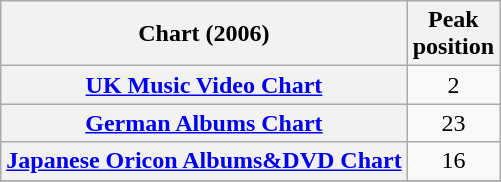<table class="wikitable sortable plainrowheaders">
<tr>
<th>Chart (2006)</th>
<th>Peak<br>position</th>
</tr>
<tr>
<th scope="row"><a href='#'>UK Music Video Chart</a></th>
<td align="center">2</td>
</tr>
<tr>
<th scope="row"><a href='#'>German Albums Chart</a></th>
<td align="center">23</td>
</tr>
<tr>
<th scope="row"><a href='#'>Japanese Oricon Albums&DVD Chart</a></th>
<td align="center">16</td>
</tr>
<tr>
</tr>
</table>
